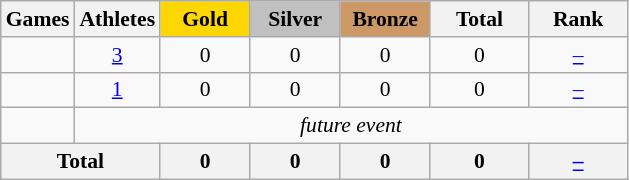<table class="wikitable" style="text-align:center; font-size:90%;">
<tr>
<th>Games</th>
<th>Athletes</th>
<td style="background:gold; width:3.7em; font-weight:bold;">Gold</td>
<td style="background:silver; width:3.7em; font-weight:bold;">Silver</td>
<td style="background:#cc9966; width:3.7em; font-weight:bold;">Bronze</td>
<th style="width:4.1em; font-weight:bold;">Total</th>
<th style="width:4.1em; font-weight:bold;">Rank</th>
</tr>
<tr>
<td align=left></td>
<td><a href='#'>3</a></td>
<td>0</td>
<td>0</td>
<td>0</td>
<td>0</td>
<td><a href='#'>–</a></td>
</tr>
<tr>
<td align=left></td>
<td><a href='#'>1</a></td>
<td>0</td>
<td>0</td>
<td>0</td>
<td>0</td>
<td><a href='#'>–</a></td>
</tr>
<tr>
<td align=left></td>
<td colspan=6><em>future event</em></td>
</tr>
<tr>
<th colspan=2>Total</th>
<th>0</th>
<th>0</th>
<th>0</th>
<th>0</th>
<th><a href='#'>–</a></th>
</tr>
</table>
